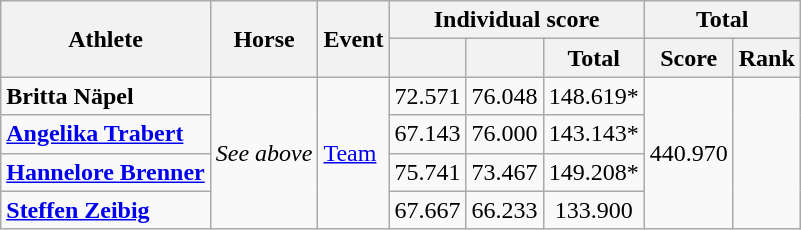<table class=wikitable>
<tr>
<th rowspan="2">Athlete</th>
<th rowspan="2">Horse</th>
<th rowspan="2">Event</th>
<th colspan="3">Individual score</th>
<th colspan="2">Total</th>
</tr>
<tr>
<th></th>
<th></th>
<th>Total</th>
<th>Score</th>
<th>Rank</th>
</tr>
<tr>
<td><strong>Britta Näpel</strong></td>
<td rowspan=4><em>See above</em></td>
<td rowspan=4><a href='#'>Team</a></td>
<td align="center">72.571</td>
<td align="center">76.048</td>
<td align="center">148.619*</td>
<td align="center" rowspan="4">440.970</td>
<td align="center" rowspan="4"></td>
</tr>
<tr>
<td><strong><a href='#'>Angelika Trabert</a></strong></td>
<td align="center">67.143</td>
<td align="center">76.000</td>
<td align="center">143.143*</td>
</tr>
<tr>
<td><strong><a href='#'>Hannelore Brenner</a></strong></td>
<td align="center">75.741</td>
<td align="center">73.467</td>
<td align="center">149.208*</td>
</tr>
<tr>
<td><strong><a href='#'>Steffen Zeibig</a></strong></td>
<td align="center">67.667</td>
<td align="center">66.233</td>
<td align="center">133.900</td>
</tr>
</table>
